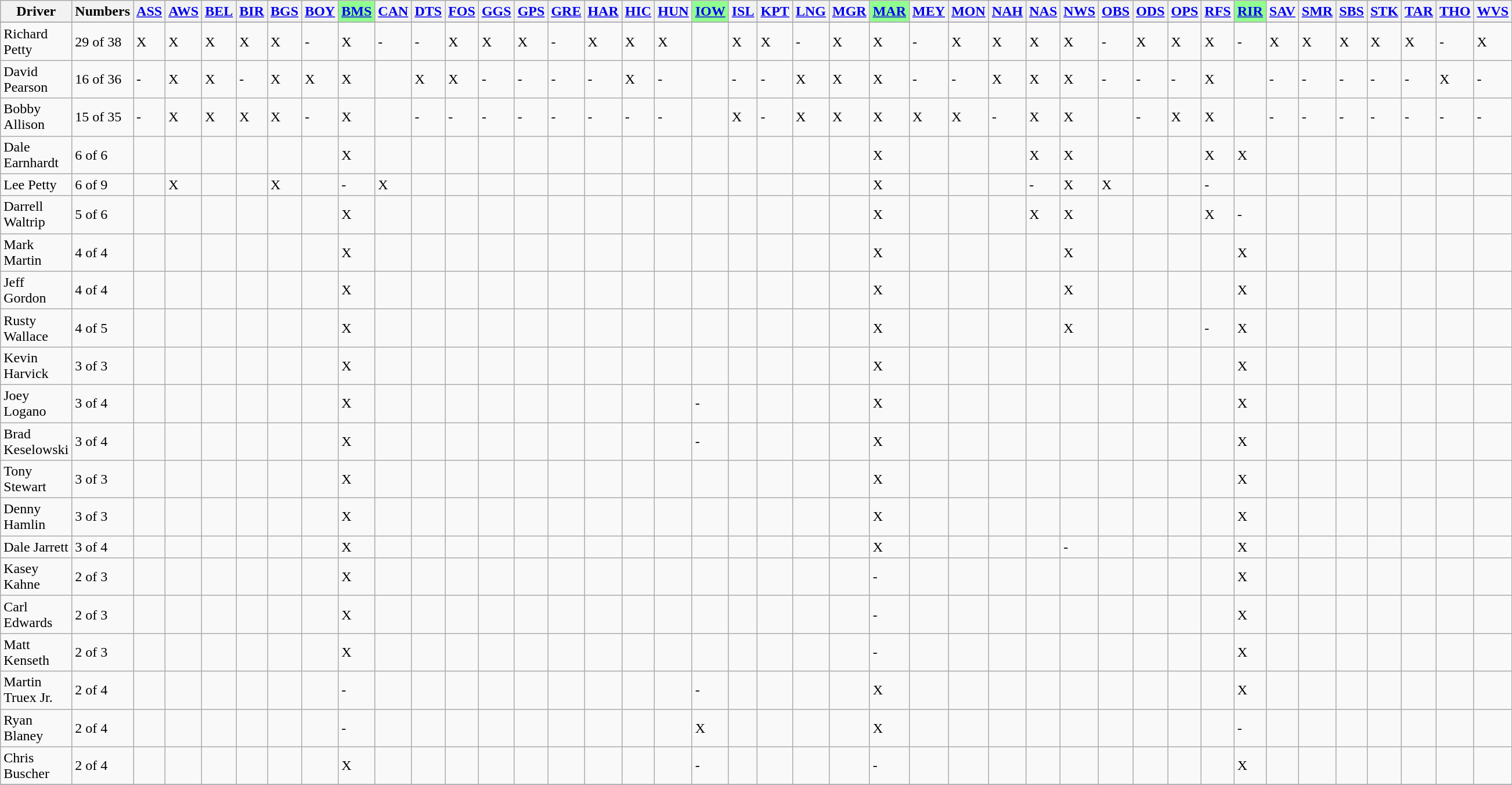<table class="wikitable">
<tr>
<th>Driver</th>
<th>Numbers</th>
<th><a href='#'>ASS</a></th>
<th><a href='#'>AWS</a></th>
<th><a href='#'>BEL</a></th>
<th><a href='#'>BIR</a></th>
<th><a href='#'>BGS</a></th>
<th><a href='#'>BOY</a></th>
<th style="background:#90ff90;"><a href='#'>BMS</a></th>
<th><a href='#'>CAN</a></th>
<th><a href='#'>DTS</a></th>
<th><a href='#'>FOS</a></th>
<th><a href='#'>GGS</a></th>
<th><a href='#'>GPS</a></th>
<th><a href='#'>GRE</a></th>
<th><a href='#'>HAR</a></th>
<th><a href='#'>HIC</a></th>
<th><a href='#'>HUN</a></th>
<th style="background:#90ff90;"><a href='#'>IOW</a></th>
<th><a href='#'>ISL</a></th>
<th><a href='#'>KPT</a></th>
<th><a href='#'>LNG</a></th>
<th><a href='#'>MGR</a></th>
<th style="background:#90ff90;"><a href='#'>MAR</a></th>
<th><a href='#'>MEY</a></th>
<th><a href='#'>MON</a></th>
<th><a href='#'>NAH</a></th>
<th><a href='#'>NAS</a></th>
<th><a href='#'>NWS</a></th>
<th><a href='#'>OBS</a></th>
<th><a href='#'>ODS</a></th>
<th><a href='#'>OPS</a></th>
<th><a href='#'>RFS</a></th>
<th style="background:#90ff90;"><a href='#'>RIR</a></th>
<th><a href='#'>SAV</a></th>
<th><a href='#'>SMR</a></th>
<th><a href='#'>SBS</a></th>
<th><a href='#'>STK</a></th>
<th><a href='#'>TAR</a></th>
<th><a href='#'>THO</a></th>
<th><a href='#'>WVS</a></th>
</tr>
<tr>
</tr>
<tr>
<td>Richard Petty</td>
<td>29 of 38</td>
<td>X</td>
<td>X</td>
<td>X</td>
<td>X</td>
<td>X</td>
<td>-</td>
<td>X</td>
<td>-</td>
<td>-</td>
<td>X</td>
<td>X</td>
<td>X</td>
<td>-</td>
<td>X</td>
<td>X</td>
<td>X</td>
<td></td>
<td>X</td>
<td>X</td>
<td>-</td>
<td>X</td>
<td>X</td>
<td>-</td>
<td>X</td>
<td>X</td>
<td>X</td>
<td>X</td>
<td>-</td>
<td>X</td>
<td>X</td>
<td>X</td>
<td>-</td>
<td>X</td>
<td>X</td>
<td>X</td>
<td>X</td>
<td>X</td>
<td>-</td>
<td>X</td>
</tr>
<tr>
<td>David Pearson</td>
<td>16 of 36</td>
<td>-</td>
<td>X</td>
<td>X</td>
<td>-</td>
<td>X</td>
<td>X</td>
<td>X</td>
<td></td>
<td>X</td>
<td>X</td>
<td>-</td>
<td>-</td>
<td>-</td>
<td>-</td>
<td>X</td>
<td>-</td>
<td></td>
<td>-</td>
<td>-</td>
<td>X</td>
<td>X</td>
<td>X</td>
<td>-</td>
<td>-</td>
<td>X</td>
<td>X</td>
<td>X</td>
<td>-</td>
<td>-</td>
<td>-</td>
<td>X</td>
<td></td>
<td>-</td>
<td>-</td>
<td>-</td>
<td>-</td>
<td>-</td>
<td>X</td>
<td>-</td>
</tr>
<tr>
<td>Bobby Allison</td>
<td>15 of 35</td>
<td>-</td>
<td>X</td>
<td>X</td>
<td>X</td>
<td>X</td>
<td>-</td>
<td>X</td>
<td></td>
<td>-</td>
<td>-</td>
<td>-</td>
<td>-</td>
<td>-</td>
<td>-</td>
<td>-</td>
<td>-</td>
<td></td>
<td>X</td>
<td>-</td>
<td>X</td>
<td>X</td>
<td>X</td>
<td>X</td>
<td>X</td>
<td>-</td>
<td>X</td>
<td>X</td>
<td></td>
<td>-</td>
<td>X</td>
<td>X</td>
<td></td>
<td>-</td>
<td>-</td>
<td>-</td>
<td>-</td>
<td>-</td>
<td>-</td>
<td>-</td>
</tr>
<tr>
<td>Dale Earnhardt</td>
<td>6 of 6</td>
<td></td>
<td></td>
<td></td>
<td></td>
<td></td>
<td></td>
<td>X</td>
<td></td>
<td></td>
<td></td>
<td></td>
<td></td>
<td></td>
<td></td>
<td></td>
<td></td>
<td></td>
<td></td>
<td></td>
<td></td>
<td></td>
<td>X</td>
<td></td>
<td></td>
<td></td>
<td>X</td>
<td>X</td>
<td></td>
<td></td>
<td></td>
<td>X</td>
<td>X</td>
<td></td>
<td></td>
<td></td>
<td></td>
<td></td>
<td></td>
<td></td>
</tr>
<tr>
<td>Lee Petty</td>
<td>6 of 9</td>
<td></td>
<td>X</td>
<td></td>
<td></td>
<td>X</td>
<td></td>
<td>-</td>
<td>X</td>
<td></td>
<td></td>
<td></td>
<td></td>
<td></td>
<td></td>
<td></td>
<td></td>
<td></td>
<td></td>
<td></td>
<td></td>
<td></td>
<td>X</td>
<td></td>
<td></td>
<td></td>
<td>-</td>
<td>X</td>
<td>X</td>
<td></td>
<td></td>
<td>-</td>
<td></td>
<td></td>
<td></td>
<td></td>
<td></td>
<td></td>
<td></td>
<td></td>
</tr>
<tr>
<td>Darrell Waltrip</td>
<td>5 of 6</td>
<td></td>
<td></td>
<td></td>
<td></td>
<td></td>
<td></td>
<td>X</td>
<td></td>
<td></td>
<td></td>
<td></td>
<td></td>
<td></td>
<td></td>
<td></td>
<td></td>
<td></td>
<td></td>
<td></td>
<td></td>
<td></td>
<td>X</td>
<td></td>
<td></td>
<td></td>
<td>X</td>
<td>X</td>
<td></td>
<td></td>
<td></td>
<td>X</td>
<td>-</td>
<td></td>
<td></td>
<td></td>
<td></td>
<td></td>
<td></td>
<td></td>
</tr>
<tr>
<td>Mark Martin</td>
<td>4 of 4</td>
<td></td>
<td></td>
<td></td>
<td></td>
<td></td>
<td></td>
<td>X</td>
<td></td>
<td></td>
<td></td>
<td></td>
<td></td>
<td></td>
<td></td>
<td></td>
<td></td>
<td></td>
<td></td>
<td></td>
<td></td>
<td></td>
<td>X</td>
<td></td>
<td></td>
<td></td>
<td></td>
<td>X</td>
<td></td>
<td></td>
<td></td>
<td></td>
<td>X</td>
<td></td>
<td></td>
<td></td>
<td></td>
<td></td>
<td></td>
<td></td>
</tr>
<tr>
<td>Jeff Gordon</td>
<td>4 of 4</td>
<td></td>
<td></td>
<td></td>
<td></td>
<td></td>
<td></td>
<td>X</td>
<td></td>
<td></td>
<td></td>
<td></td>
<td></td>
<td></td>
<td></td>
<td></td>
<td></td>
<td></td>
<td></td>
<td></td>
<td></td>
<td></td>
<td>X</td>
<td></td>
<td></td>
<td></td>
<td></td>
<td>X</td>
<td></td>
<td></td>
<td></td>
<td></td>
<td>X</td>
<td></td>
<td></td>
<td></td>
<td></td>
<td></td>
<td></td>
<td></td>
</tr>
<tr>
<td>Rusty Wallace</td>
<td>4 of 5</td>
<td></td>
<td></td>
<td></td>
<td></td>
<td></td>
<td></td>
<td>X</td>
<td></td>
<td></td>
<td></td>
<td></td>
<td></td>
<td></td>
<td></td>
<td></td>
<td></td>
<td></td>
<td></td>
<td></td>
<td></td>
<td></td>
<td>X</td>
<td></td>
<td></td>
<td></td>
<td></td>
<td>X</td>
<td></td>
<td></td>
<td></td>
<td>-</td>
<td>X</td>
<td></td>
<td></td>
<td></td>
<td></td>
<td></td>
<td></td>
<td></td>
</tr>
<tr>
<td>Kevin Harvick</td>
<td>3 of 3</td>
<td></td>
<td></td>
<td></td>
<td></td>
<td></td>
<td></td>
<td>X</td>
<td></td>
<td></td>
<td></td>
<td></td>
<td></td>
<td></td>
<td></td>
<td></td>
<td></td>
<td></td>
<td></td>
<td></td>
<td></td>
<td></td>
<td>X</td>
<td></td>
<td></td>
<td></td>
<td></td>
<td></td>
<td></td>
<td></td>
<td></td>
<td></td>
<td>X</td>
<td></td>
<td></td>
<td></td>
<td></td>
<td></td>
<td></td>
<td></td>
</tr>
<tr>
<td>Joey Logano</td>
<td>3 of 4</td>
<td></td>
<td></td>
<td></td>
<td></td>
<td></td>
<td></td>
<td>X</td>
<td></td>
<td></td>
<td></td>
<td></td>
<td></td>
<td></td>
<td></td>
<td></td>
<td></td>
<td>-</td>
<td></td>
<td></td>
<td></td>
<td></td>
<td>X</td>
<td></td>
<td></td>
<td></td>
<td></td>
<td></td>
<td></td>
<td></td>
<td></td>
<td></td>
<td>X</td>
<td></td>
<td></td>
<td></td>
<td></td>
<td></td>
<td></td>
<td></td>
</tr>
<tr>
<td>Brad Keselowski</td>
<td>3 of 4</td>
<td></td>
<td></td>
<td></td>
<td></td>
<td></td>
<td></td>
<td>X</td>
<td></td>
<td></td>
<td></td>
<td></td>
<td></td>
<td></td>
<td></td>
<td></td>
<td></td>
<td>-</td>
<td></td>
<td></td>
<td></td>
<td></td>
<td>X</td>
<td></td>
<td></td>
<td></td>
<td></td>
<td></td>
<td></td>
<td></td>
<td></td>
<td></td>
<td>X</td>
<td></td>
<td></td>
<td></td>
<td></td>
<td></td>
<td></td>
<td></td>
</tr>
<tr>
<td>Tony Stewart</td>
<td>3 of 3</td>
<td></td>
<td></td>
<td></td>
<td></td>
<td></td>
<td></td>
<td>X</td>
<td></td>
<td></td>
<td></td>
<td></td>
<td></td>
<td></td>
<td></td>
<td></td>
<td></td>
<td></td>
<td></td>
<td></td>
<td></td>
<td></td>
<td>X</td>
<td></td>
<td></td>
<td></td>
<td></td>
<td></td>
<td></td>
<td></td>
<td></td>
<td></td>
<td>X</td>
<td></td>
<td></td>
<td></td>
<td></td>
<td></td>
<td></td>
<td></td>
</tr>
<tr>
<td>Denny Hamlin</td>
<td>3 of 3</td>
<td></td>
<td></td>
<td></td>
<td></td>
<td></td>
<td></td>
<td>X</td>
<td></td>
<td></td>
<td></td>
<td></td>
<td></td>
<td></td>
<td></td>
<td></td>
<td></td>
<td></td>
<td></td>
<td></td>
<td></td>
<td></td>
<td>X</td>
<td></td>
<td></td>
<td></td>
<td></td>
<td></td>
<td></td>
<td></td>
<td></td>
<td></td>
<td>X</td>
<td></td>
<td></td>
<td></td>
<td></td>
<td></td>
<td></td>
<td></td>
</tr>
<tr>
<td>Dale Jarrett</td>
<td>3 of 4</td>
<td></td>
<td></td>
<td></td>
<td></td>
<td></td>
<td></td>
<td>X</td>
<td></td>
<td></td>
<td></td>
<td></td>
<td></td>
<td></td>
<td></td>
<td></td>
<td></td>
<td></td>
<td></td>
<td></td>
<td></td>
<td></td>
<td>X</td>
<td></td>
<td></td>
<td></td>
<td></td>
<td>-</td>
<td></td>
<td></td>
<td></td>
<td></td>
<td>X</td>
<td></td>
<td></td>
<td></td>
<td></td>
<td></td>
<td></td>
<td></td>
</tr>
<tr>
<td>Kasey Kahne</td>
<td>2 of 3</td>
<td></td>
<td></td>
<td></td>
<td></td>
<td></td>
<td></td>
<td>X</td>
<td></td>
<td></td>
<td></td>
<td></td>
<td></td>
<td></td>
<td></td>
<td></td>
<td></td>
<td></td>
<td></td>
<td></td>
<td></td>
<td></td>
<td>-</td>
<td></td>
<td></td>
<td></td>
<td></td>
<td></td>
<td></td>
<td></td>
<td></td>
<td></td>
<td>X</td>
<td></td>
<td></td>
<td></td>
<td></td>
<td></td>
<td></td>
<td></td>
</tr>
<tr>
<td>Carl Edwards</td>
<td>2 of 3</td>
<td></td>
<td></td>
<td></td>
<td></td>
<td></td>
<td></td>
<td>X</td>
<td></td>
<td></td>
<td></td>
<td></td>
<td></td>
<td></td>
<td></td>
<td></td>
<td></td>
<td></td>
<td></td>
<td></td>
<td></td>
<td></td>
<td>-</td>
<td></td>
<td></td>
<td></td>
<td></td>
<td></td>
<td></td>
<td></td>
<td></td>
<td></td>
<td>X</td>
<td></td>
<td></td>
<td></td>
<td></td>
<td></td>
<td></td>
<td></td>
</tr>
<tr>
<td>Matt Kenseth</td>
<td>2 of 3</td>
<td></td>
<td></td>
<td></td>
<td></td>
<td></td>
<td></td>
<td>X</td>
<td></td>
<td></td>
<td></td>
<td></td>
<td></td>
<td></td>
<td></td>
<td></td>
<td></td>
<td></td>
<td></td>
<td></td>
<td></td>
<td></td>
<td>-</td>
<td></td>
<td></td>
<td></td>
<td></td>
<td></td>
<td></td>
<td></td>
<td></td>
<td></td>
<td>X</td>
<td></td>
<td></td>
<td></td>
<td></td>
<td></td>
<td></td>
<td></td>
</tr>
<tr>
<td>Martin Truex Jr.</td>
<td>2 of 4</td>
<td></td>
<td></td>
<td></td>
<td></td>
<td></td>
<td></td>
<td>-</td>
<td></td>
<td></td>
<td></td>
<td></td>
<td></td>
<td></td>
<td></td>
<td></td>
<td></td>
<td>-</td>
<td></td>
<td></td>
<td></td>
<td></td>
<td>X</td>
<td></td>
<td></td>
<td></td>
<td></td>
<td></td>
<td></td>
<td></td>
<td></td>
<td></td>
<td>X</td>
<td></td>
<td></td>
<td></td>
<td></td>
<td></td>
<td></td>
<td></td>
</tr>
<tr>
<td>Ryan Blaney</td>
<td>2 of 4</td>
<td></td>
<td></td>
<td></td>
<td></td>
<td></td>
<td></td>
<td>-</td>
<td></td>
<td></td>
<td></td>
<td></td>
<td></td>
<td></td>
<td></td>
<td></td>
<td></td>
<td>X</td>
<td></td>
<td></td>
<td></td>
<td></td>
<td>X</td>
<td></td>
<td></td>
<td></td>
<td></td>
<td></td>
<td></td>
<td></td>
<td></td>
<td></td>
<td>-</td>
<td></td>
<td></td>
<td></td>
<td></td>
<td></td>
<td></td>
<td></td>
</tr>
<tr>
<td>Chris Buscher</td>
<td>2 of 4</td>
<td></td>
<td></td>
<td></td>
<td></td>
<td></td>
<td></td>
<td>X</td>
<td></td>
<td></td>
<td></td>
<td></td>
<td></td>
<td></td>
<td></td>
<td></td>
<td></td>
<td>-</td>
<td></td>
<td></td>
<td></td>
<td></td>
<td>-</td>
<td></td>
<td></td>
<td></td>
<td></td>
<td></td>
<td></td>
<td></td>
<td></td>
<td></td>
<td>X</td>
<td></td>
<td></td>
<td></td>
<td></td>
<td></td>
<td></td>
<td></td>
</tr>
<tr>
</tr>
</table>
